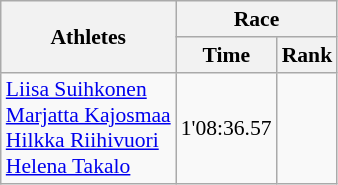<table class="wikitable" border="1" style="font-size:90%">
<tr>
<th rowspan=2>Athletes</th>
<th colspan=2>Race</th>
</tr>
<tr>
<th>Time</th>
<th>Rank</th>
</tr>
<tr>
<td><a href='#'>Liisa Suihkonen</a><br><a href='#'>Marjatta Kajosmaa</a><br><a href='#'>Hilkka Riihivuori</a><br><a href='#'>Helena Takalo</a></td>
<td align=center>1'08:36.57</td>
<td align=center></td>
</tr>
</table>
